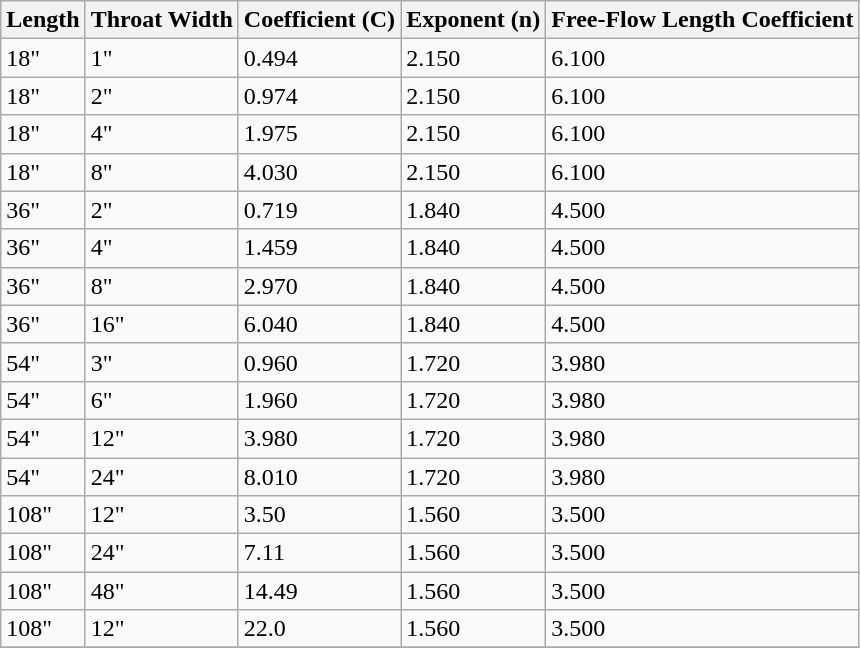<table class="wikitable">
<tr>
<th>Length</th>
<th>Throat Width</th>
<th>Coefficient (C)</th>
<th>Exponent (n)</th>
<th>Free-Flow Length Coefficient</th>
</tr>
<tr>
<td>18"</td>
<td>1"</td>
<td>0.494</td>
<td>2.150</td>
<td>6.100</td>
</tr>
<tr>
<td>18"</td>
<td>2"</td>
<td>0.974</td>
<td>2.150</td>
<td>6.100</td>
</tr>
<tr>
<td>18"</td>
<td>4"</td>
<td>1.975</td>
<td>2.150</td>
<td>6.100</td>
</tr>
<tr>
<td>18"</td>
<td>8"</td>
<td>4.030</td>
<td>2.150</td>
<td>6.100</td>
</tr>
<tr>
<td>36"</td>
<td>2"</td>
<td>0.719</td>
<td>1.840</td>
<td>4.500</td>
</tr>
<tr>
<td>36"</td>
<td>4"</td>
<td>1.459</td>
<td>1.840</td>
<td>4.500</td>
</tr>
<tr>
<td>36"</td>
<td>8"</td>
<td>2.970</td>
<td>1.840</td>
<td>4.500</td>
</tr>
<tr>
<td>36"</td>
<td>16"</td>
<td>6.040</td>
<td>1.840</td>
<td>4.500</td>
</tr>
<tr>
<td>54"</td>
<td>3"</td>
<td>0.960</td>
<td>1.720</td>
<td>3.980</td>
</tr>
<tr>
<td>54"</td>
<td>6"</td>
<td>1.960</td>
<td>1.720</td>
<td>3.980</td>
</tr>
<tr>
<td>54"</td>
<td>12"</td>
<td>3.980</td>
<td>1.720</td>
<td>3.980</td>
</tr>
<tr>
<td>54"</td>
<td>24"</td>
<td>8.010</td>
<td>1.720</td>
<td>3.980</td>
</tr>
<tr>
<td>108"</td>
<td>12"</td>
<td>3.50</td>
<td>1.560</td>
<td>3.500</td>
</tr>
<tr>
<td>108"</td>
<td>24"</td>
<td>7.11</td>
<td>1.560</td>
<td>3.500</td>
</tr>
<tr>
<td>108"</td>
<td>48"</td>
<td>14.49</td>
<td>1.560</td>
<td>3.500</td>
</tr>
<tr>
<td>108"</td>
<td>12"</td>
<td>22.0</td>
<td>1.560</td>
<td>3.500</td>
</tr>
<tr>
</tr>
</table>
